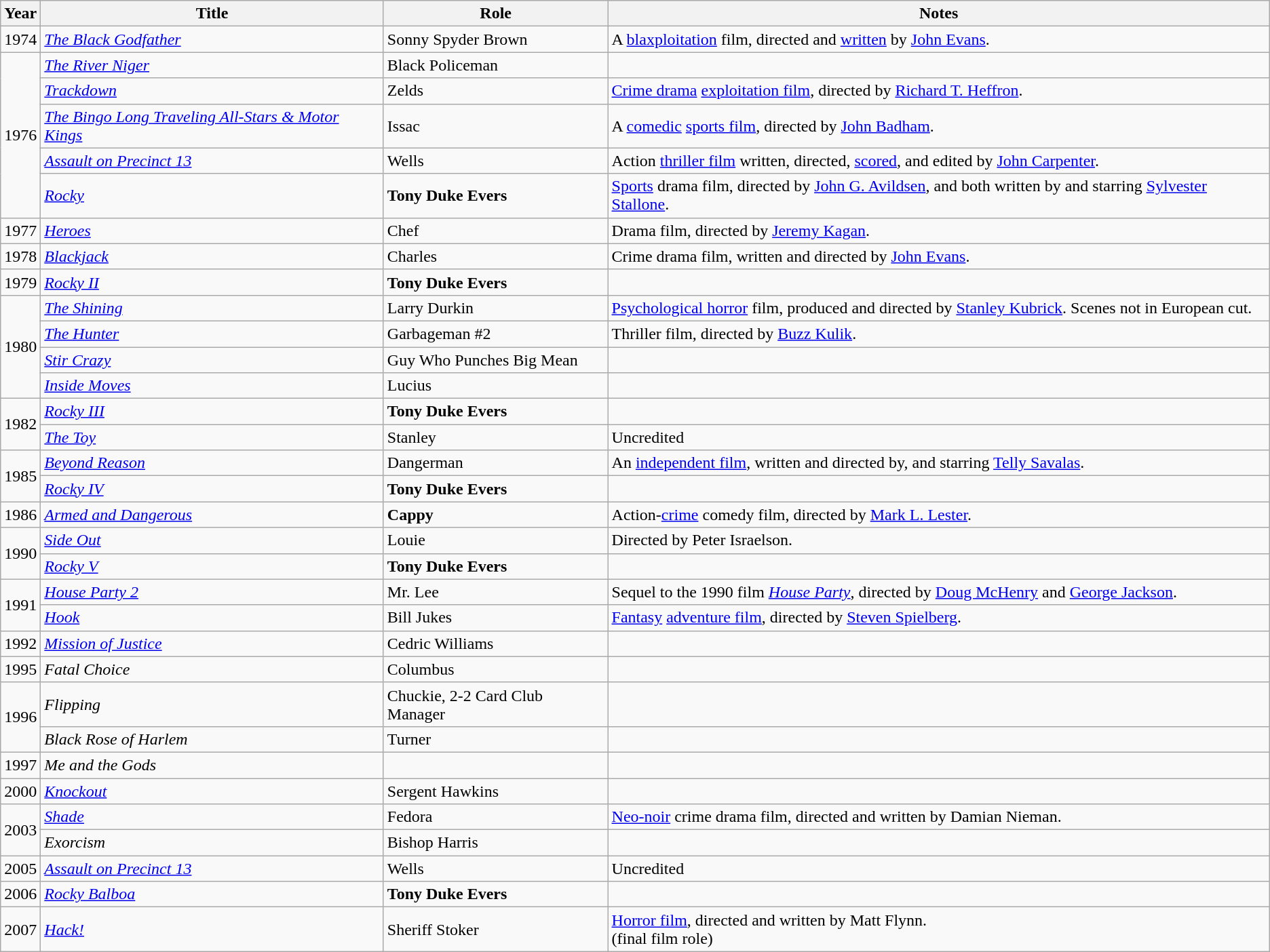<table class="wikitable sortable">
<tr>
<th>Year</th>
<th>Title</th>
<th>Role</th>
<th class="unsortable">Notes</th>
</tr>
<tr>
<td>1974</td>
<td><em><a href='#'>The Black Godfather</a></em></td>
<td>Sonny Spyder Brown</td>
<td>A <a href='#'>blaxploitation</a> film, directed and <a href='#'>written</a> by <a href='#'>John Evans</a>.</td>
</tr>
<tr>
<td rowspan="5">1976</td>
<td><em><a href='#'>The River Niger</a></em></td>
<td>Black Policeman</td>
<td></td>
</tr>
<tr>
<td><em><a href='#'>Trackdown</a></em></td>
<td>Zelds</td>
<td><a href='#'>Crime drama</a> <a href='#'>exploitation film</a>, directed by <a href='#'>Richard T. Heffron</a>.</td>
</tr>
<tr>
<td><em><a href='#'>The Bingo Long Traveling All-Stars & Motor Kings</a></em></td>
<td>Issac</td>
<td>A <a href='#'>comedic</a> <a href='#'>sports film</a>, directed by <a href='#'>John Badham</a>.</td>
</tr>
<tr>
<td><em><a href='#'>Assault on Precinct 13</a></em></td>
<td>Wells</td>
<td>Action <a href='#'>thriller film</a> written, directed, <a href='#'>scored</a>, and edited by <a href='#'>John Carpenter</a>.</td>
</tr>
<tr>
<td><em><a href='#'>Rocky</a></em></td>
<td><strong>Tony Duke Evers</strong></td>
<td><a href='#'>Sports</a> drama film, directed by <a href='#'>John G. Avildsen</a>, and both written by and starring <a href='#'>Sylvester Stallone</a>.</td>
</tr>
<tr>
<td>1977</td>
<td><em><a href='#'>Heroes</a></em></td>
<td>Chef</td>
<td>Drama film, directed by <a href='#'>Jeremy Kagan</a>.</td>
</tr>
<tr>
<td>1978</td>
<td><em><a href='#'>Blackjack</a></em></td>
<td>Charles</td>
<td>Crime drama film, written and directed by <a href='#'>John Evans</a>.</td>
</tr>
<tr>
<td>1979</td>
<td><em><a href='#'>Rocky II</a></em></td>
<td><strong>Tony Duke Evers</strong></td>
<td></td>
</tr>
<tr>
<td rowspan="4">1980</td>
<td><em><a href='#'>The Shining</a></em></td>
<td>Larry Durkin</td>
<td><a href='#'>Psychological horror</a> film, produced and directed by <a href='#'>Stanley Kubrick</a>. Scenes not in European cut.</td>
</tr>
<tr>
<td><em><a href='#'>The Hunter</a></em></td>
<td>Garbageman #2</td>
<td>Thriller film, directed by <a href='#'>Buzz Kulik</a>.</td>
</tr>
<tr>
<td><em><a href='#'>Stir Crazy</a></em></td>
<td>Guy Who Punches Big Mean</td>
<td></td>
</tr>
<tr>
<td><em><a href='#'>Inside Moves</a></em></td>
<td>Lucius</td>
<td></td>
</tr>
<tr>
<td rowspan="2">1982</td>
<td><em><a href='#'>Rocky III</a></em></td>
<td><strong>Tony Duke Evers</strong></td>
<td></td>
</tr>
<tr>
<td><em><a href='#'>The Toy</a></em></td>
<td>Stanley</td>
<td>Uncredited</td>
</tr>
<tr>
<td rowspan="2">1985</td>
<td><em><a href='#'>Beyond Reason</a></em></td>
<td>Dangerman</td>
<td>An <a href='#'>independent film</a>, written and directed by, and starring <a href='#'>Telly Savalas</a>.</td>
</tr>
<tr>
<td><em><a href='#'>Rocky IV</a></em></td>
<td><strong>Tony Duke Evers</strong></td>
<td></td>
</tr>
<tr>
<td>1986</td>
<td><em><a href='#'>Armed and Dangerous</a></em></td>
<td><strong>Cappy</strong></td>
<td>Action-<a href='#'>crime</a> comedy film, directed by <a href='#'>Mark L. Lester</a>.</td>
</tr>
<tr>
<td rowspan="2">1990</td>
<td><em><a href='#'>Side Out</a></em></td>
<td>Louie</td>
<td>Directed by Peter Israelson.</td>
</tr>
<tr>
<td><em><a href='#'>Rocky V</a></em></td>
<td><strong>Tony Duke Evers</strong></td>
<td></td>
</tr>
<tr>
<td rowspan="2">1991</td>
<td><em><a href='#'>House Party 2</a></em></td>
<td>Mr. Lee</td>
<td>Sequel to the 1990 film <em><a href='#'>House Party</a></em>, directed by <a href='#'>Doug McHenry</a> and <a href='#'>George Jackson</a>.</td>
</tr>
<tr>
<td><em><a href='#'>Hook</a></em></td>
<td>Bill Jukes</td>
<td><a href='#'>Fantasy</a> <a href='#'>adventure film</a>, directed by <a href='#'>Steven Spielberg</a>.</td>
</tr>
<tr>
<td>1992</td>
<td><em><a href='#'>Mission of Justice</a></em></td>
<td>Cedric Williams</td>
<td></td>
</tr>
<tr>
<td>1995</td>
<td><em>Fatal Choice</em></td>
<td>Columbus</td>
<td></td>
</tr>
<tr>
<td rowspan="2">1996</td>
<td><em>Flipping</em></td>
<td>Chuckie, 2-2 Card Club Manager</td>
<td></td>
</tr>
<tr>
<td><em>Black Rose of Harlem</em></td>
<td>Turner</td>
<td></td>
</tr>
<tr>
<td>1997</td>
<td><em>Me and the Gods</em></td>
<td></td>
<td></td>
</tr>
<tr>
<td>2000</td>
<td><em><a href='#'>Knockout</a></em></td>
<td>Sergent Hawkins</td>
<td></td>
</tr>
<tr>
<td rowspan="2">2003</td>
<td><em><a href='#'>Shade</a></em></td>
<td>Fedora</td>
<td><a href='#'>Neo-noir</a> crime drama film, directed and written by Damian Nieman.</td>
</tr>
<tr>
<td><em>Exorcism</em></td>
<td>Bishop Harris</td>
<td></td>
</tr>
<tr>
<td>2005</td>
<td><em><a href='#'>Assault on Precinct 13</a></em></td>
<td>Wells</td>
<td>Uncredited</td>
</tr>
<tr>
<td>2006</td>
<td><em><a href='#'>Rocky Balboa</a></em></td>
<td><strong>Tony Duke Evers</strong></td>
<td></td>
</tr>
<tr>
<td>2007</td>
<td><em><a href='#'>Hack!</a></em></td>
<td>Sheriff Stoker</td>
<td><a href='#'>Horror film</a>, directed and written by Matt Flynn.<br>(final film role)</td>
</tr>
</table>
